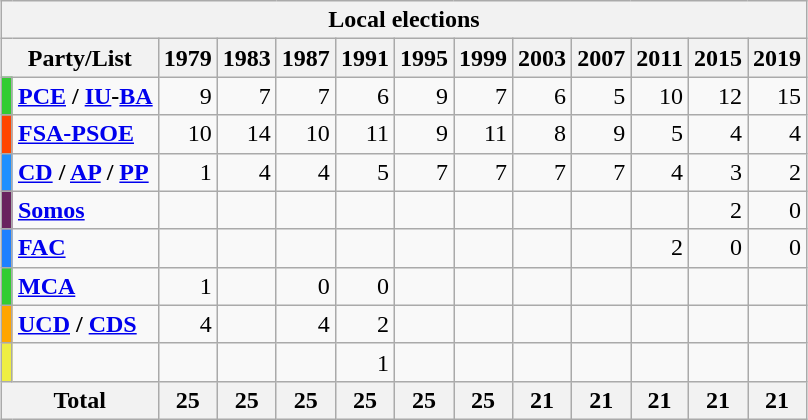<table class="wikitable" style="text-align: right; margin:0 auto">
<tr>
<th colspan="13">Local elections</th>
</tr>
<tr>
<th colspan="2">Party/List</th>
<th>1979</th>
<th>1983</th>
<th>1987</th>
<th>1991</th>
<th>1995</th>
<th>1999</th>
<th>2003</th>
<th>2007</th>
<th>2011</th>
<th>2015</th>
<th>2019</th>
</tr>
<tr>
<td bgcolor="#32CD32"></td>
<td align="left"><strong><a href='#'>PCE</a> / <a href='#'>IU</a>-<a href='#'>BA</a></strong></td>
<td>9</td>
<td>7</td>
<td>7</td>
<td>6</td>
<td>9</td>
<td>7</td>
<td>6</td>
<td>5</td>
<td>10</td>
<td>12</td>
<td>15</td>
</tr>
<tr>
<td bgcolor="#FF4500"></td>
<td align="left"><strong><a href='#'>FSA-PSOE</a></strong></td>
<td>10</td>
<td>14</td>
<td>10</td>
<td>11</td>
<td>9</td>
<td>11</td>
<td>8</td>
<td>9</td>
<td>5</td>
<td>4</td>
<td>4</td>
</tr>
<tr>
<td bgcolor="#1E90FF"></td>
<td align="left"><strong><a href='#'>CD</a> / <a href='#'>AP</a> / <a href='#'>PP</a></strong></td>
<td>1</td>
<td>4</td>
<td>4</td>
<td>5</td>
<td>7</td>
<td>7</td>
<td>7</td>
<td>7</td>
<td>4</td>
<td>3</td>
<td>2</td>
</tr>
<tr>
<td bgcolor="#69235F"></td>
<td align="left"><strong><a href='#'>Somos</a></strong></td>
<td></td>
<td></td>
<td></td>
<td></td>
<td></td>
<td></td>
<td></td>
<td></td>
<td></td>
<td>2</td>
<td>0</td>
</tr>
<tr>
<td bgcolor="#1E80FF"></td>
<td align="left"><strong><a href='#'>FAC</a></strong></td>
<td></td>
<td></td>
<td></td>
<td></td>
<td></td>
<td></td>
<td></td>
<td></td>
<td>2</td>
<td>0</td>
<td>0</td>
</tr>
<tr>
<td bgcolor="#32CD32"></td>
<td align="left"><strong><a href='#'>MCA</a></strong></td>
<td>1</td>
<td></td>
<td>0</td>
<td>0</td>
<td></td>
<td></td>
<td></td>
<td></td>
<td></td>
<td></td>
<td></td>
</tr>
<tr>
<td bgcolor="#FFA500"></td>
<td align="left"><strong><a href='#'>UCD</a> / <a href='#'>CDS</a></strong></td>
<td>4</td>
<td></td>
<td>4</td>
<td>2</td>
<td></td>
<td></td>
<td></td>
<td></td>
<td></td>
<td></td>
<td></td>
</tr>
<tr>
<td bgcolor="#EEEE42"></td>
<td align="left"><strong></strong></td>
<td></td>
<td></td>
<td></td>
<td>1</td>
<td></td>
<td></td>
<td></td>
<td></td>
<td></td>
<td></td>
<td></td>
</tr>
<tr>
<th colspan="2">Total</th>
<th>25</th>
<th>25</th>
<th>25</th>
<th>25</th>
<th>25</th>
<th>25</th>
<th>21</th>
<th>21</th>
<th>21</th>
<th>21</th>
<th>21</th>
</tr>
</table>
